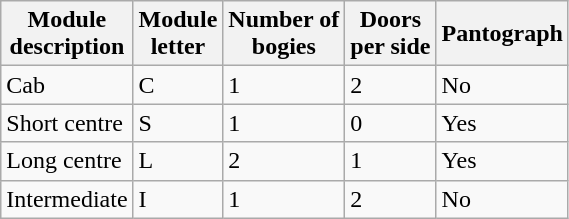<table class="wikitable">
<tr>
<th>Module<br>description</th>
<th>Module<br>letter</th>
<th>Number of<br>bogies</th>
<th>Doors<br>per side</th>
<th>Pantograph</th>
</tr>
<tr>
<td>Cab</td>
<td>C</td>
<td>1</td>
<td>2</td>
<td>No</td>
</tr>
<tr>
<td>Short centre</td>
<td>S</td>
<td>1</td>
<td>0</td>
<td>Yes</td>
</tr>
<tr>
<td>Long centre</td>
<td>L</td>
<td>2</td>
<td>1</td>
<td>Yes</td>
</tr>
<tr>
<td>Intermediate</td>
<td>I</td>
<td>1</td>
<td>2</td>
<td>No</td>
</tr>
</table>
